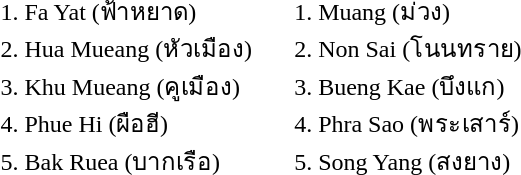<table>
<tr --valign=top>
<td><br><ol><li>Fa Yat (ฟ้าหยาด)</li><li>Hua Mueang (หัวเมือง)</li><li>Khu Mueang (คูเมือง)</li><li>Phue Hi (ผือฮี)</li><li>Bak Ruea (บากเรือ)</li></ol></td>
<td><br><ol>
<li>Muang (ม่วง)
<li>Non Sai (โนนทราย)
<li>Bueng Kae (บึงแก)
<li>Phra Sao (พระเสาร์)
<li>Song Yang (สงยาง)
</ol></td>
</tr>
</table>
